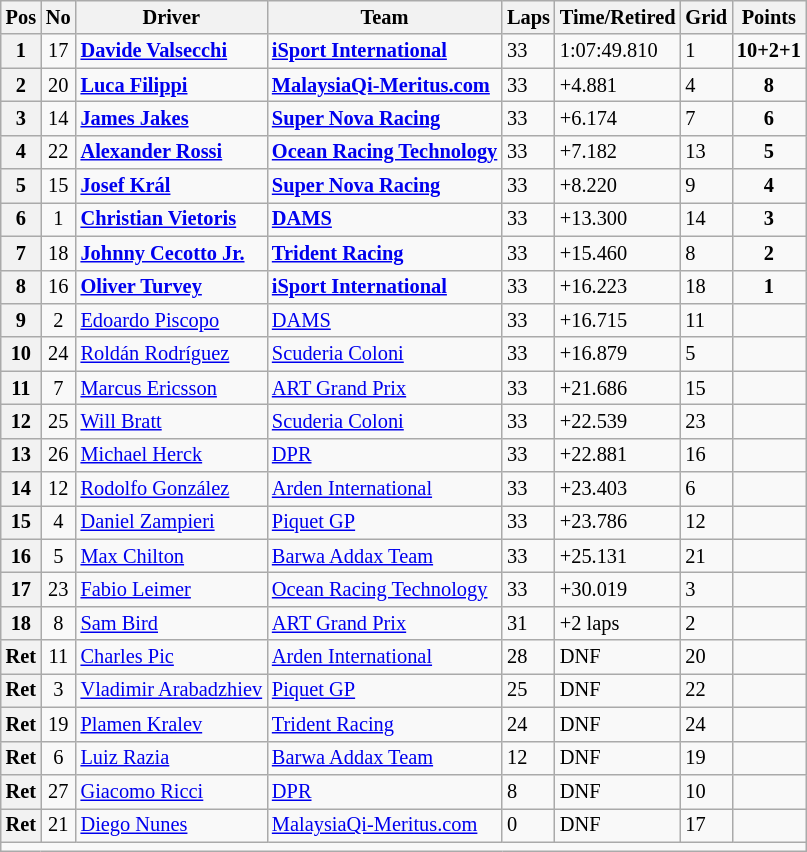<table class="wikitable" style="font-size:85%">
<tr>
<th>Pos</th>
<th>No</th>
<th>Driver</th>
<th>Team</th>
<th>Laps</th>
<th>Time/Retired</th>
<th>Grid</th>
<th>Points</th>
</tr>
<tr>
<th>1</th>
<td align="center">17</td>
<td> <strong><a href='#'>Davide Valsecchi</a></strong></td>
<td><strong><a href='#'>iSport International</a></strong></td>
<td>33</td>
<td>1:07:49.810</td>
<td>1</td>
<td align="center"><strong>10+2+1</strong></td>
</tr>
<tr>
<th>2</th>
<td align="center">20</td>
<td> <strong><a href='#'>Luca Filippi</a></strong></td>
<td><strong><a href='#'>MalaysiaQi-Meritus.com</a></strong></td>
<td>33</td>
<td>+4.881</td>
<td>4</td>
<td align="center"><strong>8</strong></td>
</tr>
<tr>
<th>3</th>
<td align="center">14</td>
<td> <strong><a href='#'>James Jakes</a></strong></td>
<td><strong><a href='#'>Super Nova Racing</a></strong></td>
<td>33</td>
<td>+6.174</td>
<td>7</td>
<td align="center"><strong>6</strong></td>
</tr>
<tr>
<th>4</th>
<td align="center">22</td>
<td> <strong><a href='#'>Alexander Rossi</a></strong></td>
<td><strong><a href='#'>Ocean Racing Technology</a></strong></td>
<td>33</td>
<td>+7.182</td>
<td>13</td>
<td align="center"><strong>5</strong></td>
</tr>
<tr>
<th>5</th>
<td align="center">15</td>
<td> <strong><a href='#'>Josef Král</a></strong></td>
<td><strong><a href='#'>Super Nova Racing</a></strong></td>
<td>33</td>
<td>+8.220</td>
<td>9</td>
<td align="center"><strong>4</strong></td>
</tr>
<tr>
<th>6</th>
<td align="center">1</td>
<td> <strong><a href='#'>Christian Vietoris</a></strong></td>
<td><strong><a href='#'>DAMS</a></strong></td>
<td>33</td>
<td>+13.300</td>
<td>14</td>
<td align="center"><strong>3</strong></td>
</tr>
<tr>
<th>7</th>
<td align="center">18</td>
<td> <strong><a href='#'>Johnny Cecotto Jr.</a></strong></td>
<td><strong><a href='#'>Trident Racing</a></strong></td>
<td>33</td>
<td>+15.460</td>
<td>8</td>
<td align="center"><strong>2</strong></td>
</tr>
<tr>
<th>8</th>
<td align="center">16</td>
<td> <strong><a href='#'>Oliver Turvey</a></strong></td>
<td><strong><a href='#'>iSport International</a></strong></td>
<td>33</td>
<td>+16.223</td>
<td>18</td>
<td align="center"><strong>1</strong></td>
</tr>
<tr>
<th>9</th>
<td align="center">2</td>
<td> <a href='#'>Edoardo Piscopo</a></td>
<td><a href='#'>DAMS</a></td>
<td>33</td>
<td>+16.715</td>
<td>11</td>
<td></td>
</tr>
<tr>
<th>10</th>
<td align="center">24</td>
<td> <a href='#'>Roldán Rodríguez</a></td>
<td><a href='#'>Scuderia Coloni</a></td>
<td>33</td>
<td>+16.879</td>
<td>5</td>
<td></td>
</tr>
<tr>
<th>11</th>
<td align="center">7</td>
<td> <a href='#'>Marcus Ericsson</a></td>
<td><a href='#'>ART Grand Prix</a></td>
<td>33</td>
<td>+21.686</td>
<td>15</td>
<td></td>
</tr>
<tr>
<th>12</th>
<td align="center">25</td>
<td> <a href='#'>Will Bratt</a></td>
<td><a href='#'>Scuderia Coloni</a></td>
<td>33</td>
<td>+22.539</td>
<td>23</td>
<td></td>
</tr>
<tr>
<th>13</th>
<td align="center">26</td>
<td> <a href='#'>Michael Herck</a></td>
<td><a href='#'>DPR</a></td>
<td>33</td>
<td>+22.881</td>
<td>16</td>
<td></td>
</tr>
<tr>
<th>14</th>
<td align="center">12</td>
<td> <a href='#'>Rodolfo González</a></td>
<td><a href='#'>Arden International</a></td>
<td>33</td>
<td>+23.403</td>
<td>6</td>
<td></td>
</tr>
<tr>
<th>15</th>
<td align="center">4</td>
<td> <a href='#'>Daniel Zampieri</a></td>
<td><a href='#'>Piquet GP</a></td>
<td>33</td>
<td>+23.786</td>
<td>12</td>
<td></td>
</tr>
<tr>
<th>16</th>
<td align="center">5</td>
<td> <a href='#'>Max Chilton</a></td>
<td><a href='#'>Barwa Addax Team</a></td>
<td>33</td>
<td>+25.131</td>
<td>21</td>
<td></td>
</tr>
<tr>
<th>17</th>
<td align="center">23</td>
<td> <a href='#'>Fabio Leimer</a></td>
<td><a href='#'>Ocean Racing Technology</a></td>
<td>33</td>
<td>+30.019</td>
<td>3</td>
<td></td>
</tr>
<tr>
<th>18</th>
<td align="center">8</td>
<td> <a href='#'>Sam Bird</a></td>
<td><a href='#'>ART Grand Prix</a></td>
<td>31</td>
<td>+2 laps</td>
<td>2</td>
<td></td>
</tr>
<tr>
<th>Ret</th>
<td align="center">11</td>
<td> <a href='#'>Charles Pic</a></td>
<td><a href='#'>Arden International</a></td>
<td>28</td>
<td>DNF</td>
<td>20</td>
<td></td>
</tr>
<tr>
<th>Ret</th>
<td align="center">3</td>
<td> <a href='#'>Vladimir Arabadzhiev</a></td>
<td><a href='#'>Piquet GP</a></td>
<td>25</td>
<td>DNF</td>
<td>22</td>
<td></td>
</tr>
<tr>
<th>Ret</th>
<td align="center">19</td>
<td> <a href='#'>Plamen Kralev</a></td>
<td><a href='#'>Trident Racing</a></td>
<td>24</td>
<td>DNF</td>
<td>24</td>
<td></td>
</tr>
<tr>
<th>Ret</th>
<td align="center">6</td>
<td> <a href='#'>Luiz Razia</a></td>
<td><a href='#'>Barwa Addax Team</a></td>
<td>12</td>
<td>DNF</td>
<td>19</td>
<td></td>
</tr>
<tr>
<th>Ret</th>
<td align="center">27</td>
<td> <a href='#'>Giacomo Ricci</a></td>
<td><a href='#'>DPR</a></td>
<td>8</td>
<td>DNF</td>
<td>10</td>
<td></td>
</tr>
<tr>
<th>Ret</th>
<td align="center">21</td>
<td> <a href='#'>Diego Nunes</a></td>
<td><a href='#'>MalaysiaQi-Meritus.com</a></td>
<td>0</td>
<td>DNF</td>
<td>17</td>
<td></td>
</tr>
<tr>
<td colspan=8></td>
</tr>
</table>
